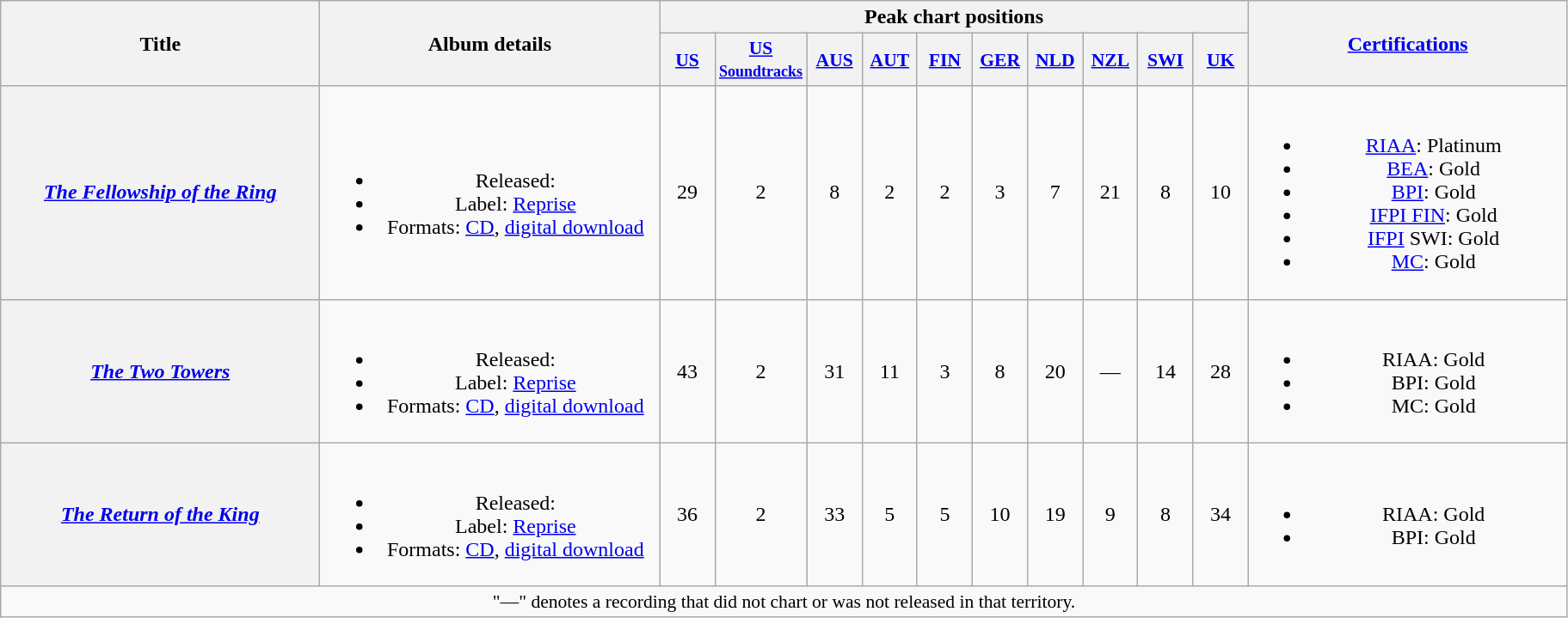<table class="wikitable plainrowheaders" style="text-align:center;">
<tr>
<th scope="col" rowspan="2" style="width:15em;">Title</th>
<th scope="col" rowspan="2" style="width:16em;">Album details</th>
<th scope="col" colspan="10">Peak chart positions</th>
<th scope="col" rowspan="2" style="width:15em;"><a href='#'>Certifications</a></th>
</tr>
<tr>
<th scope="col" style="width:2.5em;font-size:90%;"><a href='#'>US</a><br></th>
<th scope="col" style="width:2.5em;font-size:90%;"><a href='#'>US<br><small>Soundtracks</small></a><br></th>
<th scope="col" style="width:2.5em;font-size:90%;"><a href='#'>AUS</a><br></th>
<th scope="col" style="width:2.5em;font-size:90%;"><a href='#'>AUT</a><br></th>
<th scope="col" style="width:2.5em;font-size:90%;"><a href='#'>FIN</a><br></th>
<th scope="col" style="width:2.5em;font-size:90%;"><a href='#'>GER</a><br></th>
<th scope="col" style="width:2.5em;font-size:90%;"><a href='#'>NLD</a><br></th>
<th scope="col" style="width:2.5em;font-size:90%;"><a href='#'>NZL</a><br></th>
<th scope="col" style="width:2.5em;font-size:90%;"><a href='#'>SWI</a><br></th>
<th scope="col" style="width:2.5em;font-size:90%;"><a href='#'>UK</a><br></th>
</tr>
<tr>
<th scope="row"><em><a href='#'>The Fellowship of the Ring</a></em></th>
<td><br><ul><li>Released: </li><li>Label: <a href='#'>Reprise</a></li><li>Formats: <a href='#'>CD</a>, <a href='#'>digital download</a></li></ul></td>
<td>29</td>
<td>2</td>
<td>8</td>
<td>2</td>
<td>2</td>
<td>3</td>
<td>7</td>
<td>21</td>
<td>8</td>
<td>10</td>
<td><br><ul><li><a href='#'>RIAA</a>: Platinum</li><li><a href='#'>BEA</a>: Gold</li><li><a href='#'>BPI</a>: Gold</li><li><a href='#'>IFPI FIN</a>: Gold</li><li><a href='#'>IFPI</a> SWI: Gold</li><li><a href='#'>MC</a>: Gold</li></ul></td>
</tr>
<tr>
<th scope="row"><em><a href='#'>The Two Towers</a></em></th>
<td><br><ul><li>Released: </li><li>Label: <a href='#'>Reprise</a></li><li>Formats: <a href='#'>CD</a>, <a href='#'>digital download</a></li></ul></td>
<td>43</td>
<td>2</td>
<td>31</td>
<td>11</td>
<td>3</td>
<td>8</td>
<td>20</td>
<td>—</td>
<td>14</td>
<td>28</td>
<td><br><ul><li>RIAA: Gold</li><li>BPI: Gold</li><li>MC: Gold</li></ul></td>
</tr>
<tr>
<th scope="row"><em><a href='#'>The Return of the King</a></em></th>
<td><br><ul><li>Released: </li><li>Label: <a href='#'>Reprise</a></li><li>Formats: <a href='#'>CD</a>, <a href='#'>digital download</a></li></ul></td>
<td>36</td>
<td>2</td>
<td>33</td>
<td>5</td>
<td>5</td>
<td>10</td>
<td>19</td>
<td>9</td>
<td>8</td>
<td>34</td>
<td><br><ul><li>RIAA: Gold</li><li>BPI: Gold</li></ul></td>
</tr>
<tr>
<td colspan="13" style="font-size:90%">"—" denotes a recording that did not chart or was not released in that territory.</td>
</tr>
</table>
